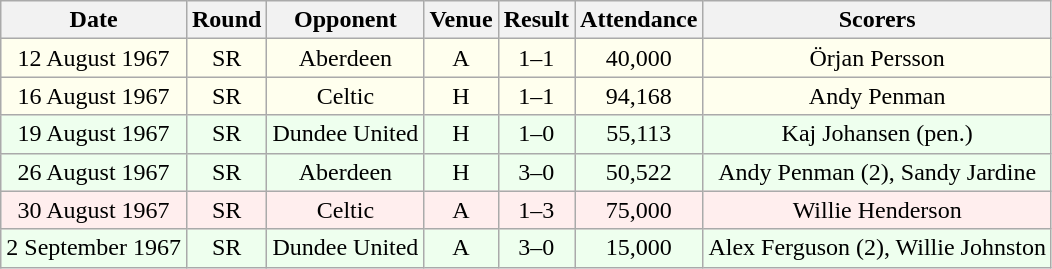<table class="wikitable sortable" style="font-size:100%; text-align:center">
<tr>
<th>Date</th>
<th>Round</th>
<th>Opponent</th>
<th>Venue</th>
<th>Result</th>
<th>Attendance</th>
<th>Scorers</th>
</tr>
<tr bgcolor = "#FFFFEE">
<td>12 August 1967</td>
<td>SR</td>
<td>Aberdeen</td>
<td>A</td>
<td>1–1</td>
<td>40,000</td>
<td>Örjan Persson</td>
</tr>
<tr bgcolor = "#FFFFEE">
<td>16 August 1967</td>
<td>SR</td>
<td>Celtic</td>
<td>H</td>
<td>1–1</td>
<td>94,168</td>
<td>Andy Penman</td>
</tr>
<tr bgcolor = "#EEFFEE">
<td>19 August 1967</td>
<td>SR</td>
<td>Dundee United</td>
<td>H</td>
<td>1–0</td>
<td>55,113</td>
<td>Kaj Johansen (pen.)</td>
</tr>
<tr bgcolor = "#EEFFEE">
<td>26 August 1967</td>
<td>SR</td>
<td>Aberdeen</td>
<td>H</td>
<td>3–0</td>
<td>50,522</td>
<td>Andy Penman (2), Sandy Jardine</td>
</tr>
<tr bgcolor = "#FFEEEE">
<td>30 August 1967</td>
<td>SR</td>
<td>Celtic</td>
<td>A</td>
<td>1–3</td>
<td>75,000</td>
<td>Willie Henderson</td>
</tr>
<tr bgcolor = "#EEFFEE">
<td>2 September 1967</td>
<td>SR</td>
<td>Dundee United</td>
<td>A</td>
<td>3–0</td>
<td>15,000</td>
<td>Alex Ferguson (2), Willie Johnston</td>
</tr>
</table>
